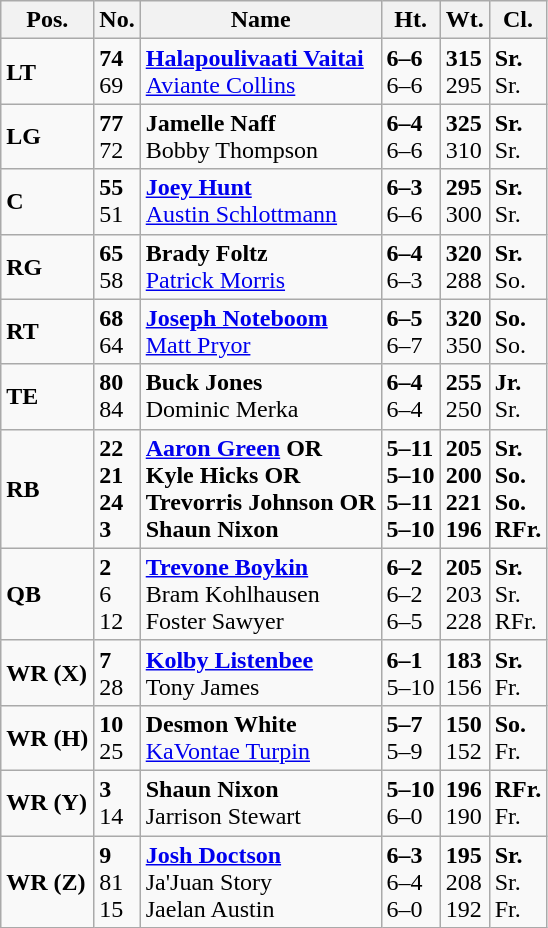<table class="wikitable">
<tr>
<th>Pos.</th>
<th>No.</th>
<th>Name</th>
<th>Ht.</th>
<th>Wt.</th>
<th>Cl.</th>
</tr>
<tr style="text-align:left;">
<td><strong>LT</strong></td>
<td><strong>74</strong><br>69</td>
<td><strong><a href='#'>Halapoulivaati Vaitai</a></strong><br><a href='#'>Aviante Collins</a></td>
<td><strong>6–6</strong><br>6–6</td>
<td><strong>315</strong><br>295</td>
<td><strong>Sr.</strong><br>Sr.</td>
</tr>
<tr style="text-align:left;">
<td><strong>LG</strong></td>
<td><strong>77</strong><br>72</td>
<td><strong>Jamelle Naff</strong><br>Bobby Thompson</td>
<td><strong>6–4</strong><br>6–6</td>
<td><strong>325</strong><br>310</td>
<td><strong>Sr.</strong><br>Sr.</td>
</tr>
<tr style="text-align:left;">
<td><strong>C</strong></td>
<td><strong>55</strong><br>51</td>
<td><strong><a href='#'>Joey Hunt</a></strong><br><a href='#'>Austin Schlottmann</a></td>
<td><strong>6–3</strong><br>6–6</td>
<td><strong>295</strong><br>300</td>
<td><strong>Sr.</strong><br>Sr.</td>
</tr>
<tr style="text-align:left;">
<td><strong>RG</strong></td>
<td><strong>65</strong><br>58</td>
<td><strong>Brady Foltz</strong><br><a href='#'>Patrick Morris</a></td>
<td><strong>6–4</strong><br>6–3</td>
<td><strong>320</strong><br>288</td>
<td><strong>Sr.</strong><br>So.</td>
</tr>
<tr style="text-align:left;">
<td><strong>RT</strong></td>
<td><strong>68</strong><br>64</td>
<td><strong><a href='#'>Joseph Noteboom</a></strong><br><a href='#'>Matt Pryor</a></td>
<td><strong>6–5</strong><br>6–7</td>
<td><strong>320</strong><br>350</td>
<td><strong>So.</strong><br>So.</td>
</tr>
<tr style="text-align:left;">
<td><strong>TE</strong></td>
<td><strong>80</strong><br>84</td>
<td><strong>Buck Jones</strong><br>Dominic Merka</td>
<td><strong>6–4</strong><br>6–4</td>
<td><strong>255</strong><br>250</td>
<td><strong>Jr.</strong><br>Sr.</td>
</tr>
<tr style="text-align:left;">
<td><strong>RB</strong></td>
<td><strong>22<br>21<br>24<br>3</strong></td>
<td><strong><a href='#'>Aaron Green</a> OR<br>Kyle Hicks OR<br>Trevorris Johnson OR<br>Shaun Nixon</strong></td>
<td><strong>5–11<br>5–10<br>5–11<br>5–10</strong></td>
<td><strong>205<br>200<br>221<br>196</strong></td>
<td><strong>Sr.<br>So.<br>So.<br>RFr.</strong></td>
</tr>
<tr style="text-align:left;">
<td><strong>QB</strong></td>
<td><strong>2</strong><br>6<br>12</td>
<td><strong><a href='#'>Trevone Boykin</a></strong><br>Bram Kohlhausen<br>Foster Sawyer</td>
<td><strong>6–2</strong><br>6–2<br>6–5</td>
<td><strong>205</strong><br>203<br>228</td>
<td><strong>Sr.</strong><br>Sr.<br>RFr.</td>
</tr>
<tr style="text-align:left;">
<td><strong>WR (X)</strong></td>
<td><strong>7</strong><br>28</td>
<td><strong><a href='#'>Kolby Listenbee</a></strong><br>Tony James</td>
<td><strong>6–1</strong><br>5–10</td>
<td><strong>183</strong><br>156</td>
<td><strong>Sr.</strong><br>Fr.</td>
</tr>
<tr style="text-align:left;">
<td><strong>WR (H)</strong></td>
<td><strong>10</strong><br>25</td>
<td><strong>Desmon White</strong><br><a href='#'>KaVontae Turpin</a></td>
<td><strong>5–7</strong><br>5–9</td>
<td><strong>150</strong><br>152</td>
<td><strong>So.</strong><br>Fr.</td>
</tr>
<tr style="text-align:left;">
<td><strong>WR (Y)</strong></td>
<td><strong>3</strong><br>14</td>
<td><strong>Shaun Nixon</strong><br>Jarrison Stewart</td>
<td><strong>5–10</strong><br>6–0</td>
<td><strong>196</strong><br>190</td>
<td><strong>RFr.</strong><br>Fr.</td>
</tr>
<tr style="text-align:left;">
<td><strong>WR (Z)</strong></td>
<td><strong>9</strong><br>81<br>15</td>
<td><strong><a href='#'>Josh Doctson</a></strong><br>Ja'Juan Story<br>Jaelan Austin</td>
<td><strong>6–3</strong><br>6–4<br>6–0</td>
<td><strong>195</strong><br>208<br>192</td>
<td><strong>Sr.</strong><br>Sr.<br>Fr.</td>
</tr>
</table>
